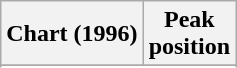<table class="wikitable sortable plainrowheaders" style="text-align:center">
<tr>
<th>Chart (1996)</th>
<th>Peak<br>position</th>
</tr>
<tr>
</tr>
<tr>
</tr>
<tr>
</tr>
<tr>
</tr>
<tr>
</tr>
<tr>
</tr>
<tr>
</tr>
</table>
